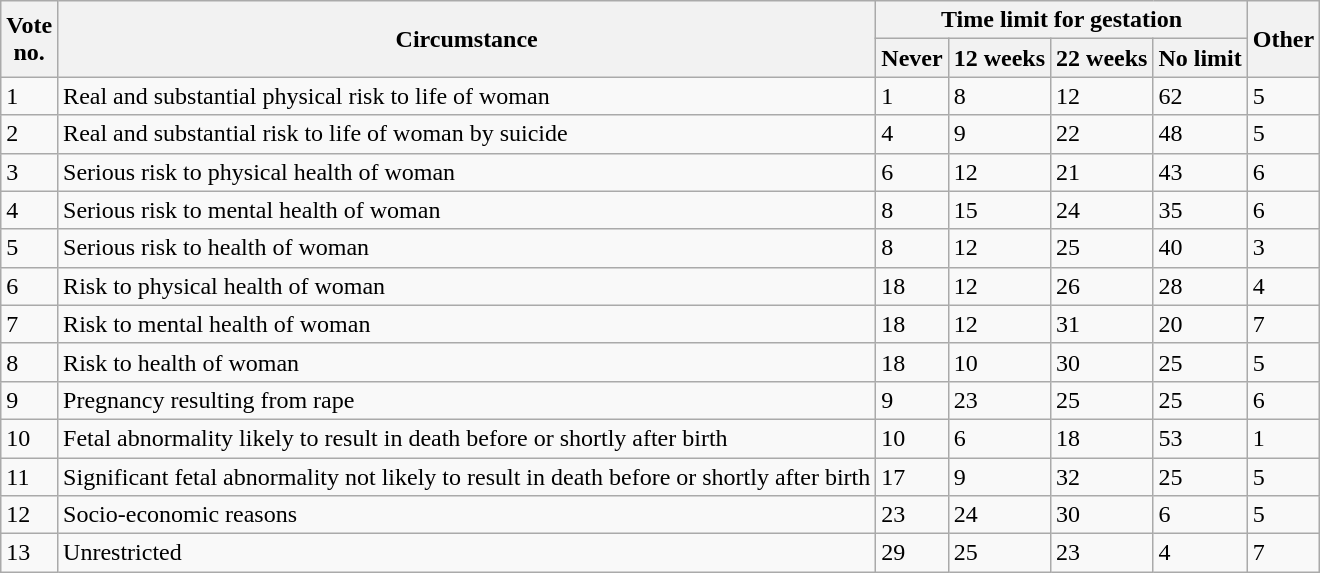<table class="wikitable sortable">
<tr>
<th rowspan="2">Vote<br>no.</th>
<th rowspan="2">Circumstance</th>
<th colspan="4">Time limit for gestation</th>
<th rowspan="2">Other<br></th>
</tr>
<tr>
<th>Never</th>
<th>12 weeks</th>
<th>22 weeks</th>
<th>No limit</th>
</tr>
<tr>
<td>1</td>
<td>Real and substantial physical risk to life of woman</td>
<td>1</td>
<td>8</td>
<td>12</td>
<td>62</td>
<td>5</td>
</tr>
<tr>
<td>2</td>
<td>Real and substantial risk to life of woman by suicide</td>
<td>4</td>
<td>9</td>
<td>22</td>
<td>48</td>
<td>5</td>
</tr>
<tr>
<td>3</td>
<td>Serious risk to physical health of woman</td>
<td>6</td>
<td>12</td>
<td>21</td>
<td>43</td>
<td>6</td>
</tr>
<tr>
<td>4</td>
<td>Serious risk to mental health of woman</td>
<td>8</td>
<td>15</td>
<td>24</td>
<td>35</td>
<td>6</td>
</tr>
<tr>
<td>5</td>
<td>Serious risk to health of woman</td>
<td>8</td>
<td>12</td>
<td>25</td>
<td>40</td>
<td>3</td>
</tr>
<tr>
<td>6</td>
<td>Risk to physical health of woman</td>
<td>18</td>
<td>12</td>
<td>26</td>
<td>28</td>
<td>4</td>
</tr>
<tr>
<td>7</td>
<td>Risk to mental health of woman</td>
<td>18</td>
<td>12</td>
<td>31</td>
<td>20</td>
<td>7</td>
</tr>
<tr>
<td>8</td>
<td>Risk to health of woman</td>
<td>18</td>
<td>10</td>
<td>30</td>
<td>25</td>
<td>5</td>
</tr>
<tr>
<td>9</td>
<td>Pregnancy resulting from rape</td>
<td>9</td>
<td>23</td>
<td>25</td>
<td>25</td>
<td>6</td>
</tr>
<tr>
<td>10</td>
<td>Fetal abnormality likely to result in death before or shortly after birth</td>
<td>10</td>
<td>6</td>
<td>18</td>
<td>53</td>
<td>1</td>
</tr>
<tr>
<td>11</td>
<td>Significant fetal abnormality not likely to result in death before or shortly after birth</td>
<td>17</td>
<td>9</td>
<td>32</td>
<td>25</td>
<td>5</td>
</tr>
<tr>
<td>12</td>
<td>Socio-economic reasons</td>
<td>23</td>
<td>24</td>
<td>30</td>
<td>6</td>
<td>5</td>
</tr>
<tr>
<td>13</td>
<td>Unrestricted</td>
<td>29</td>
<td>25</td>
<td>23</td>
<td>4</td>
<td>7</td>
</tr>
</table>
